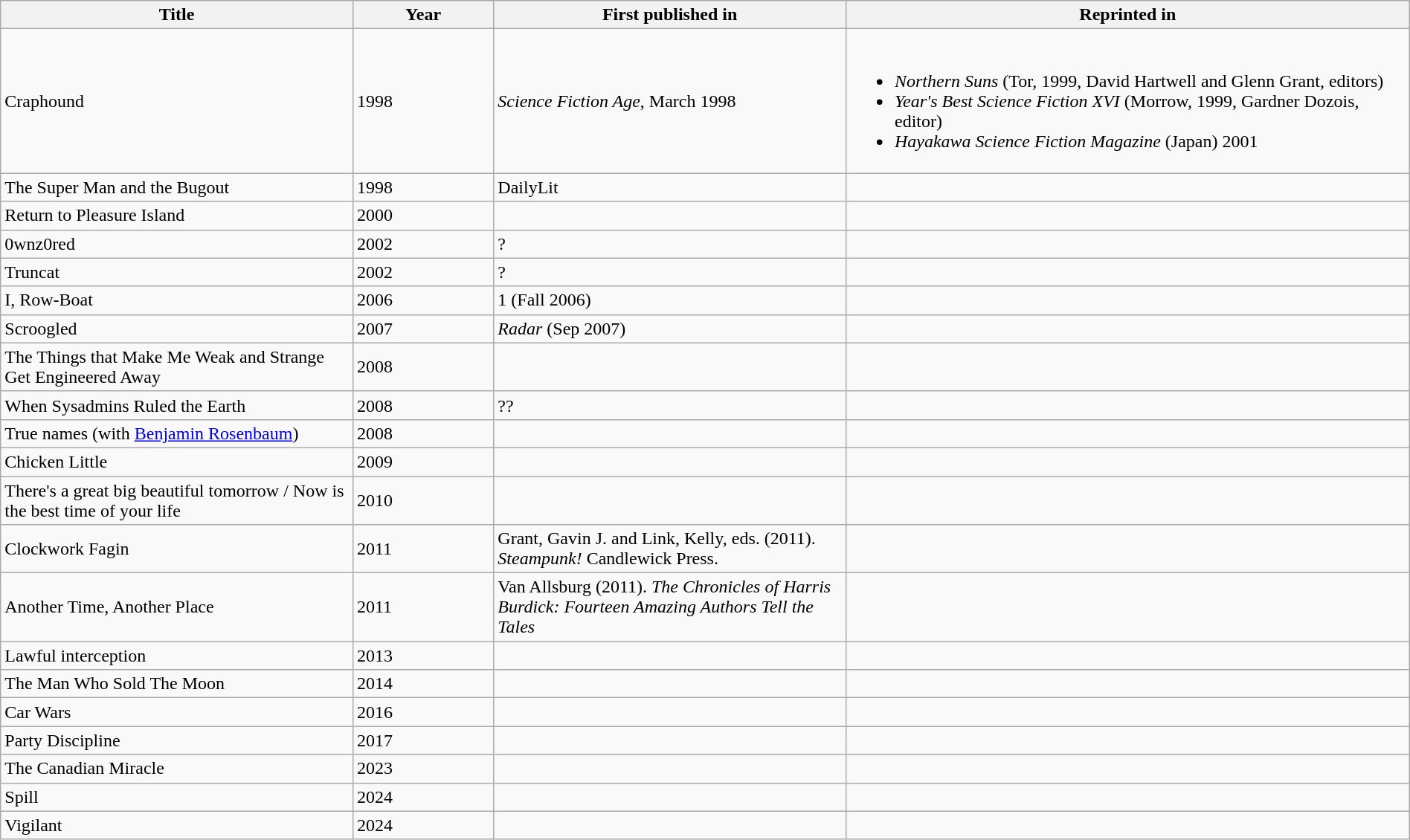<table class="wikitable sortable" style="width:100%;">
<tr>
<th style="width:25%;">Title</th>
<th style="width:10%;">Year</th>
<th style="width:25%;">First published in</th>
<th style="width:40%;" class="unsortable">Reprinted in</th>
</tr>
<tr>
<td>Craphound</td>
<td>1998</td>
<td><em>Science Fiction Age</em>, March 1998</td>
<td><br><ul><li><em>Northern Suns</em> (Tor, 1999, David Hartwell and Glenn Grant, editors)</li><li><em>Year's Best Science Fiction XVI</em> (Morrow, 1999, Gardner Dozois, editor)</li><li><em>Hayakawa Science Fiction Magazine</em> (Japan) 2001</li></ul></td>
</tr>
<tr>
<td>The Super Man and the Bugout</td>
<td>1998</td>
<td>DailyLit</td>
<td></td>
</tr>
<tr>
<td>Return to Pleasure Island</td>
<td>2000</td>
<td><em></em></td>
<td></td>
</tr>
<tr>
<td>0wnz0red</td>
<td>2002</td>
<td>?</td>
<td></td>
</tr>
<tr>
<td>Truncat</td>
<td>2002</td>
<td>?</td>
<td></td>
</tr>
<tr>
<td>I, Row-Boat</td>
<td>2006</td>
<td><em></em> 1 (Fall 2006)</td>
<td></td>
</tr>
<tr>
<td>Scroogled</td>
<td>2007</td>
<td><em>Radar</em> (Sep 2007)</td>
<td></td>
</tr>
<tr>
<td>The Things that Make Me Weak and Strange Get Engineered Away</td>
<td>2008</td>
<td></td>
<td></td>
</tr>
<tr>
<td>When Sysadmins Ruled the Earth</td>
<td>2008</td>
<td>??</td>
<td></td>
</tr>
<tr>
<td>True names (with <a href='#'>Benjamin Rosenbaum</a>)</td>
<td>2008</td>
<td></td>
<td></td>
</tr>
<tr>
<td>Chicken Little</td>
<td>2009</td>
<td></td>
<td></td>
</tr>
<tr>
<td>There's a great big beautiful tomorrow / Now is the best time of your life</td>
<td>2010</td>
<td></td>
<td></td>
</tr>
<tr>
<td>Clockwork Fagin</td>
<td>2011</td>
<td>Grant, Gavin J. and Link, Kelly, eds. (2011). <em>Steampunk!</em> Candlewick Press. </td>
<td></td>
</tr>
<tr>
<td>Another Time, Another Place</td>
<td>2011</td>
<td>Van Allsburg (2011). <em>The Chronicles of Harris Burdick: Fourteen Amazing Authors Tell the Tales</em> </td>
<td></td>
</tr>
<tr>
<td>Lawful interception</td>
<td>2013</td>
<td></td>
<td></td>
</tr>
<tr>
<td>The Man Who Sold The Moon</td>
<td>2014</td>
<td></td>
<td></td>
</tr>
<tr>
<td>Car Wars</td>
<td>2016</td>
<td></td>
<td></td>
</tr>
<tr>
<td>Party Discipline</td>
<td>2017</td>
<td></td>
<td></td>
</tr>
<tr>
<td>The Canadian Miracle</td>
<td>2023</td>
<td></td>
<td></td>
</tr>
<tr>
<td>Spill</td>
<td>2024</td>
<td></td>
<td></td>
</tr>
<tr>
<td>Vigilant</td>
<td>2024</td>
<td></td>
<td></td>
</tr>
</table>
